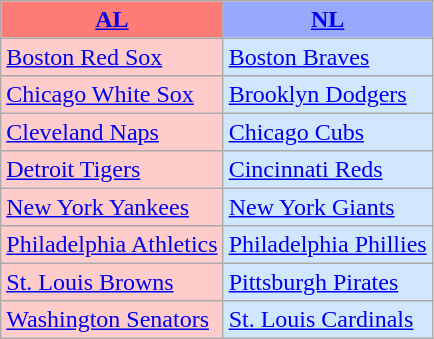<table class="wikitable" style="font-size:100%;line-height:1.1;">
<tr>
<th style="background-color: #FF7B77;"><a href='#'>AL</a></th>
<th style="background-color: #99A8FF;"><a href='#'>NL</a></th>
</tr>
<tr>
<td style="background-color: #FFCCCC;"><a href='#'>Boston Red Sox</a></td>
<td style="background-color: #D0E7FF;"><a href='#'>Boston Braves</a></td>
</tr>
<tr>
<td style="background-color: #FFCCCC;"><a href='#'>Chicago White Sox</a></td>
<td style="background-color: #D0E7FF;"><a href='#'>Brooklyn Dodgers</a></td>
</tr>
<tr>
<td style="background-color: #FFCCCC;"><a href='#'>Cleveland Naps</a></td>
<td style="background-color: #D0E7FF;"><a href='#'>Chicago Cubs</a></td>
</tr>
<tr>
<td style="background-color: #FFCCCC;"><a href='#'>Detroit Tigers</a></td>
<td style="background-color: #D0E7FF;"><a href='#'>Cincinnati Reds</a></td>
</tr>
<tr>
<td style="background-color: #FFCCCC;"><a href='#'>New York Yankees</a></td>
<td style="background-color: #D0E7FF;"><a href='#'>New York Giants</a></td>
</tr>
<tr>
<td style="background-color: #FFCCCC;"><a href='#'>Philadelphia Athletics</a></td>
<td style="background-color: #D0E7FF;"><a href='#'>Philadelphia Phillies</a></td>
</tr>
<tr>
<td style="background-color: #FFCCCC;"><a href='#'>St. Louis Browns</a></td>
<td style="background-color: #D0E7FF;"><a href='#'>Pittsburgh Pirates</a></td>
</tr>
<tr>
<td style="background-color: #FFCCCC;"><a href='#'>Washington Senators</a></td>
<td style="background-color: #D0E7FF;"><a href='#'>St. Louis Cardinals</a></td>
</tr>
</table>
